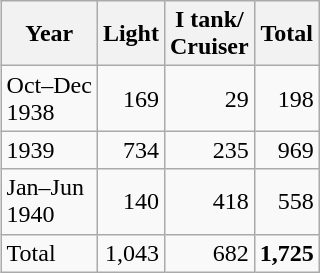<table class="wikitable" align=right style="margin:0 0 1em 1em">
<tr>
<th>Year</th>
<th>Light</th>
<th>I tank/<br>Cruiser</th>
<th>Total</th>
</tr>
<tr>
<td>Oct–Dec<br>1938</td>
<td align="right">169</td>
<td align="right">29</td>
<td align="right">198</td>
</tr>
<tr>
<td>1939</td>
<td align="right">734</td>
<td align="right">235</td>
<td align="right">969</td>
</tr>
<tr>
<td>Jan–Jun<br>1940</td>
<td align="right">140</td>
<td align="right">418</td>
<td align="right">558</td>
</tr>
<tr>
<td>Total</td>
<td align="right">1,043</td>
<td align="right">682</td>
<td align="right"><strong>1,725</strong></td>
</tr>
</table>
